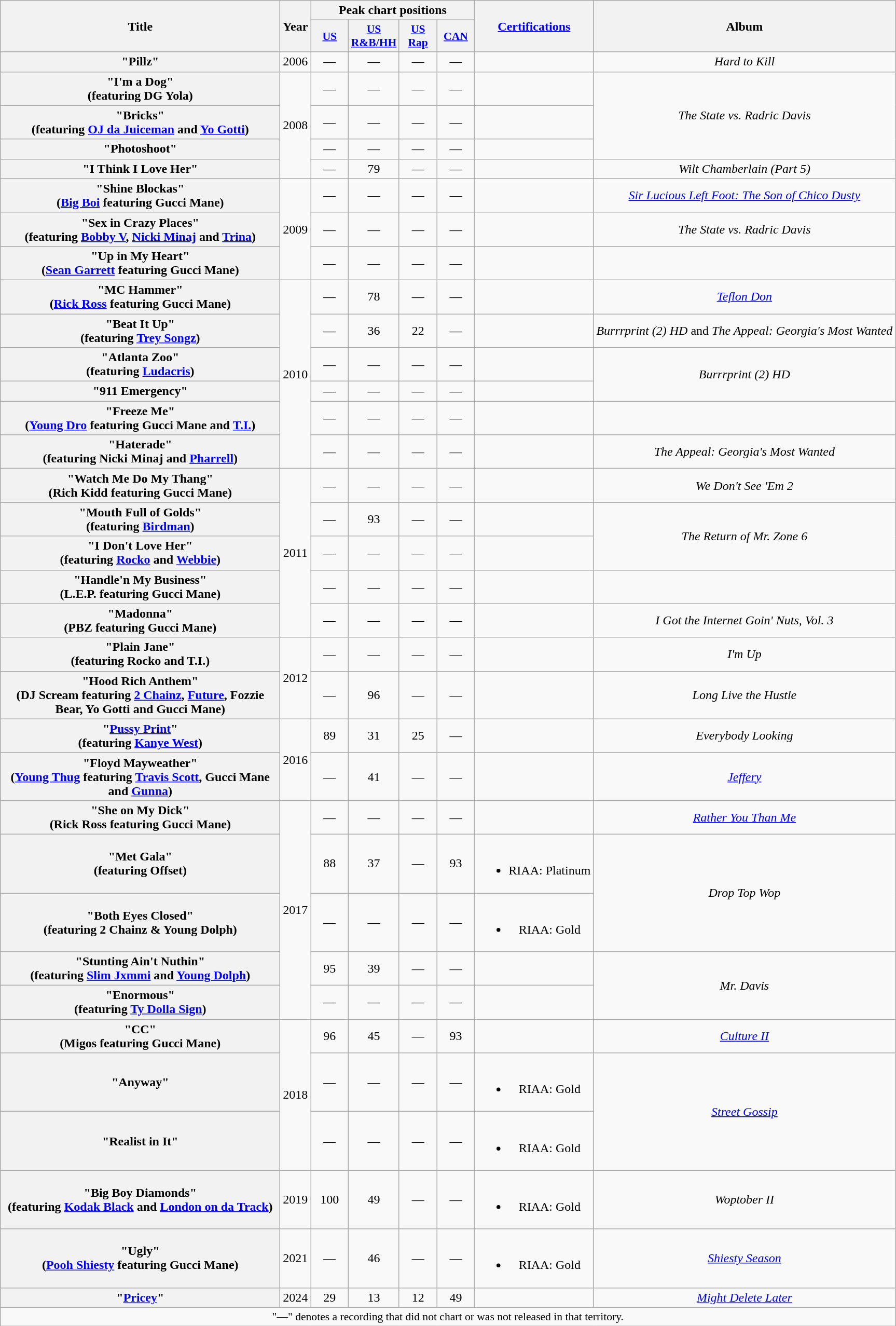<table class="wikitable plainrowheaders" style="text-align:center;">
<tr>
<th scope="col" rowspan="2" style="width:22em;">Title</th>
<th scope="col" rowspan="2">Year</th>
<th scope="col" colspan="4">Peak chart positions</th>
<th scope="col" rowspan="2"><a href='#'>Certifications</a></th>
<th scope="col" rowspan="2">Album</th>
</tr>
<tr>
<th scope="col" style="width:2.9em;font-size:90%;"><a href='#'>US</a><br></th>
<th scope="col" style="width:2.9em;font-size:90%;"><a href='#'>US<br>R&B/HH</a><br></th>
<th scope="col" style="width:2.9em;font-size:90%;"><a href='#'>US<br>Rap</a><br></th>
<th scope="col" style="width:2.9em;font-size:90%;"><a href='#'>CAN</a><br></th>
</tr>
<tr>
<th scope="row">"Pillz"<br></th>
<td>2006</td>
<td>—</td>
<td>—</td>
<td>—</td>
<td>—</td>
<td></td>
<td><em>Hard to Kill</em></td>
</tr>
<tr>
<th scope="row">"I'm a Dog"<br><span>(featuring DG Yola)</span></th>
<td rowspan="4">2008</td>
<td>—</td>
<td>—</td>
<td>—</td>
<td>—</td>
<td></td>
<td rowspan="3"><em>The State vs. Radric Davis</em></td>
</tr>
<tr>
<th scope="row">"Bricks"<br><span>(featuring <a href='#'>OJ da Juiceman</a> and <a href='#'>Yo Gotti</a>)</span></th>
<td>—</td>
<td>—</td>
<td>—</td>
<td>—</td>
<td></td>
</tr>
<tr>
<th scope="row">"Photoshoot"</th>
<td>—</td>
<td>—</td>
<td>—</td>
<td>—</td>
<td></td>
</tr>
<tr>
<th scope="row">"I Think I Love Her"<br></th>
<td>—</td>
<td>79</td>
<td>—</td>
<td>—</td>
<td></td>
<td><em>Wilt Chamberlain (Part 5)</em></td>
</tr>
<tr>
<th scope="row">"Shine Blockas"<br><span>(<a href='#'>Big Boi</a> featuring Gucci Mane)</span></th>
<td rowspan="3">2009</td>
<td>—</td>
<td>—</td>
<td>—</td>
<td>—</td>
<td></td>
<td><em><a href='#'>Sir Lucious Left Foot: The Son of Chico Dusty</a></em></td>
</tr>
<tr>
<th scope="row">"Sex in Crazy Places"<br><span>(featuring <a href='#'>Bobby V</a>, <a href='#'>Nicki Minaj</a> and <a href='#'>Trina</a>)</span></th>
<td>—</td>
<td>—</td>
<td>—</td>
<td>—</td>
<td></td>
<td><em>The State vs. Radric Davis</em></td>
</tr>
<tr>
<th scope="row">"Up in My Heart"<br><span>(<a href='#'>Sean Garrett</a> featuring Gucci Mane)</span></th>
<td>—</td>
<td>—</td>
<td>—</td>
<td>—</td>
<td></td>
<td></td>
</tr>
<tr>
<th scope="row">"MC Hammer"<br><span>(<a href='#'>Rick Ross</a> featuring Gucci Mane)</span></th>
<td rowspan="6">2010</td>
<td>—</td>
<td>78</td>
<td>—</td>
<td>—</td>
<td></td>
<td><em><a href='#'>Teflon Don</a></em></td>
</tr>
<tr>
<th scope="row">"Beat It Up"<br><span>(featuring <a href='#'>Trey Songz</a>)</span></th>
<td>—</td>
<td>36</td>
<td>22</td>
<td>—</td>
<td></td>
<td><em>Burrrprint (2) HD</em> and <em>The Appeal: Georgia's Most Wanted</em></td>
</tr>
<tr>
<th scope="row">"Atlanta Zoo"<br><span>(featuring <a href='#'>Ludacris</a>)</span></th>
<td>—</td>
<td>—</td>
<td>—</td>
<td>—</td>
<td></td>
<td rowspan="2"><em>Burrrprint (2) HD</em></td>
</tr>
<tr>
<th scope="row">"911 Emergency"</th>
<td>—</td>
<td>—</td>
<td>—</td>
<td>—</td>
<td></td>
</tr>
<tr>
<th scope="row">"Freeze Me"<br><span>(<a href='#'>Young Dro</a> featuring Gucci Mane and <a href='#'>T.I.</a>)</span></th>
<td>—</td>
<td>—</td>
<td>—</td>
<td>—</td>
<td></td>
<td></td>
</tr>
<tr>
<th scope="row">"Haterade"<br><span>(featuring Nicki Minaj and <a href='#'>Pharrell</a>)</span></th>
<td>—</td>
<td>—</td>
<td>—</td>
<td>—</td>
<td></td>
<td><em>The Appeal: Georgia's Most Wanted</em></td>
</tr>
<tr>
<th scope="row">"Watch Me Do My Thang"<br><span>(Rich Kidd featuring Gucci Mane)</span></th>
<td rowspan="5">2011</td>
<td>—</td>
<td>—</td>
<td>—</td>
<td>—</td>
<td></td>
<td><em>We Don't See 'Em 2</em></td>
</tr>
<tr>
<th scope="row">"Mouth Full of Golds"<br><span>(featuring <a href='#'>Birdman</a>)</span></th>
<td>—</td>
<td>93</td>
<td>—</td>
<td>—</td>
<td></td>
<td rowspan="2"><em>The Return of Mr. Zone 6</em></td>
</tr>
<tr>
<th scope="row">"I Don't Love Her"<br><span>(featuring <a href='#'>Rocko</a> and <a href='#'>Webbie</a>)</span></th>
<td>—</td>
<td>—</td>
<td>—</td>
<td>—</td>
<td></td>
</tr>
<tr>
<th scope="row">"Handle'n My Business"<br><span>(L.E.P. featuring Gucci Mane)</span></th>
<td>—</td>
<td>—</td>
<td>—</td>
<td>—</td>
<td></td>
<td></td>
</tr>
<tr>
<th scope="row">"Madonna"<br><span>(PBZ featuring Gucci Mane)</span></th>
<td>—</td>
<td>—</td>
<td>—</td>
<td>—</td>
<td></td>
<td><em>I Got the Internet Goin' Nuts, Vol. 3</em></td>
</tr>
<tr>
<th scope="row">"Plain Jane"<br><span>(featuring Rocko and T.I.)</span></th>
<td rowspan="2">2012</td>
<td>—</td>
<td>—</td>
<td>—</td>
<td>—</td>
<td></td>
<td><em>I'm Up</em></td>
</tr>
<tr>
<th scope="row">"Hood Rich Anthem"<br><span>(DJ Scream featuring <a href='#'>2 Chainz</a>, <a href='#'>Future</a>, Fozzie Bear, Yo Gotti and Gucci Mane)</span></th>
<td>—</td>
<td>96</td>
<td>—</td>
<td>—</td>
<td></td>
<td><em>Long Live the Hustle</em></td>
</tr>
<tr>
<th scope="row">"<a href='#'>Pussy Print</a>"<br><span>(featuring <a href='#'>Kanye West</a>)</span></th>
<td rowspan="2">2016</td>
<td>89</td>
<td>31</td>
<td>25</td>
<td>—</td>
<td></td>
<td><em>Everybody Looking</em></td>
</tr>
<tr>
<th scope="row">"Floyd Mayweather"<br><span>(<a href='#'>Young Thug</a> featuring <a href='#'>Travis Scott</a>, Gucci Mane and <a href='#'>Gunna</a>)</span></th>
<td>—</td>
<td>41</td>
<td>—</td>
<td>—</td>
<td></td>
<td><em><a href='#'>Jeffery</a></em></td>
</tr>
<tr>
<th scope="row">"She on My Dick"<br><span>(Rick Ross featuring Gucci Mane)</span></th>
<td rowspan="5">2017</td>
<td>—</td>
<td>—</td>
<td>—</td>
<td>—</td>
<td></td>
<td><em><a href='#'>Rather You Than Me</a></em></td>
</tr>
<tr>
<th scope="row">"Met Gala"<br><span>(featuring Offset)</span></th>
<td>88</td>
<td>37</td>
<td>—</td>
<td>93</td>
<td><br><ul><li>RIAA: Platinum</li></ul></td>
<td rowspan="2"><em>Drop Top Wop</em></td>
</tr>
<tr>
<th scope="row">"Both Eyes Closed"<br><span>(featuring 2 Chainz & Young Dolph)</span></th>
<td>—</td>
<td>—</td>
<td>—</td>
<td>—</td>
<td><br><ul><li>RIAA: Gold</li></ul></td>
</tr>
<tr>
<th scope="row">"Stunting Ain't Nuthin"<br><span>(featuring <a href='#'>Slim Jxmmi</a> and <a href='#'>Young Dolph</a>)</span></th>
<td>95</td>
<td>39</td>
<td>—</td>
<td>—</td>
<td></td>
<td rowspan="2"><em>Mr. Davis</em></td>
</tr>
<tr>
<th scope="row">"Enormous"<br><span>(featuring <a href='#'>Ty Dolla Sign</a>)</span></th>
<td>—</td>
<td>—</td>
<td>—</td>
<td>—</td>
<td></td>
</tr>
<tr>
<th scope="row">"CC"<br><span>(Migos featuring Gucci Mane)</span></th>
<td rowspan="3">2018</td>
<td>96<br></td>
<td>45</td>
<td>—</td>
<td>93</td>
<td></td>
<td><em><a href='#'>Culture II</a></em></td>
</tr>
<tr>
<th scope="row">"Anyway"<br></th>
<td>—</td>
<td>—</td>
<td>—</td>
<td>—</td>
<td><br><ul><li>RIAA: Gold</li></ul></td>
<td rowspan="2"><em><a href='#'>Street Gossip</a></em></td>
</tr>
<tr>
<th scope="row">"Realist in It"<br></th>
<td>—</td>
<td>—</td>
<td>—</td>
<td>—</td>
<td><br><ul><li>RIAA: Gold</li></ul></td>
</tr>
<tr>
<th scope="row">"Big Boy Diamonds"<br><span>(featuring <a href='#'>Kodak Black</a> and <a href='#'>London on da Track</a>)</span></th>
<td>2019</td>
<td>100<br></td>
<td>49</td>
<td>—</td>
<td>—</td>
<td><br><ul><li>RIAA: Gold</li></ul></td>
<td><em>Woptober II</em></td>
</tr>
<tr>
<th scope="row">"Ugly"<br><span>(<a href='#'>Pooh Shiesty</a> featuring Gucci Mane)</span></th>
<td>2021</td>
<td>—</td>
<td>46</td>
<td>—</td>
<td>—</td>
<td><br><ul><li>RIAA: Gold</li></ul></td>
<td><em><a href='#'>Shiesty Season</a></em></td>
</tr>
<tr>
<th scope="row">"<a href='#'>Pricey</a>"<br></th>
<td>2024</td>
<td>29</td>
<td>13</td>
<td>12</td>
<td>49</td>
<td></td>
<td><em><a href='#'>Might Delete Later</a></em></td>
</tr>
<tr>
<td colspan="14" style="font-size:90%">"—" denotes a recording that did not chart or was not released in that territory.</td>
</tr>
</table>
